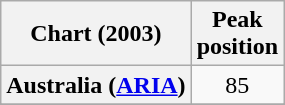<table class="wikitable sortable plainrowheaders" style="text-align:center;">
<tr>
<th>Chart (2003)</th>
<th>Peak<br>position</th>
</tr>
<tr>
<th scope="row">Australia (<a href='#'>ARIA</a>)</th>
<td>85</td>
</tr>
<tr>
</tr>
<tr>
</tr>
<tr>
</tr>
<tr>
</tr>
<tr>
</tr>
<tr>
</tr>
</table>
